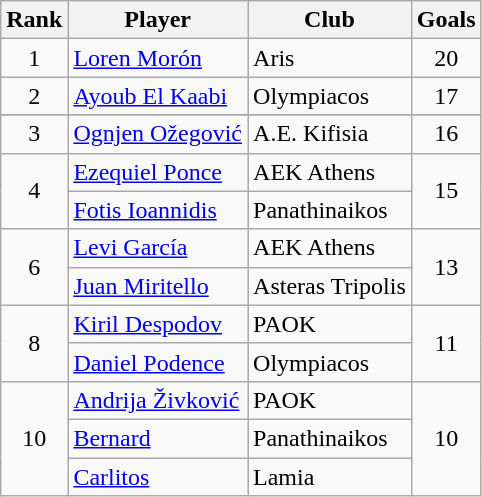<table class="wikitable" style="text-align:center">
<tr>
<th>Rank</th>
<th>Player</th>
<th>Club</th>
<th>Goals</th>
</tr>
<tr>
<td>1</td>
<td align="left"> <a href='#'>Loren Morón</a></td>
<td align="left">Aris</td>
<td>20</td>
</tr>
<tr>
<td>2</td>
<td align="left"> <a href='#'>Ayoub El Kaabi</a></td>
<td align="left">Olympiacos</td>
<td>17</td>
</tr>
<tr>
</tr>
<tr>
<td>3</td>
<td align="left"> <a href='#'>Ognjen Ožegović</a></td>
<td align="left">A.E. Kifisia</td>
<td>16</td>
</tr>
<tr>
<td rowspan=2>4</td>
<td align="left"> <a href='#'>Ezequiel Ponce</a></td>
<td align="left">AEK Athens</td>
<td rowspan=2>15</td>
</tr>
<tr>
<td align="left"> <a href='#'>Fotis Ioannidis</a></td>
<td align="left">Panathinaikos</td>
</tr>
<tr>
<td rowspan=2>6</td>
<td align="left"> <a href='#'>Levi García</a></td>
<td align="left">AEK Athens</td>
<td rowspan=2>13</td>
</tr>
<tr>
<td align="left"> <a href='#'>Juan Miritello</a></td>
<td align="left">Asteras Tripolis</td>
</tr>
<tr>
<td rowspan=2>8</td>
<td align="left"> <a href='#'>Kiril Despodov</a></td>
<td align="left">PAOK</td>
<td rowspan=2>11</td>
</tr>
<tr>
<td align="left"> <a href='#'>Daniel Podence</a></td>
<td align="left">Olympiacos</td>
</tr>
<tr>
<td rowspan=3>10</td>
<td align="left"> <a href='#'>Andrija Živković</a></td>
<td align="left">PAOK</td>
<td rowspan=3>10</td>
</tr>
<tr>
<td align="left"> <a href='#'>Bernard</a></td>
<td align="left">Panathinaikos</td>
</tr>
<tr>
<td align="left"> <a href='#'>Carlitos</a></td>
<td align="left">Lamia</td>
</tr>
</table>
